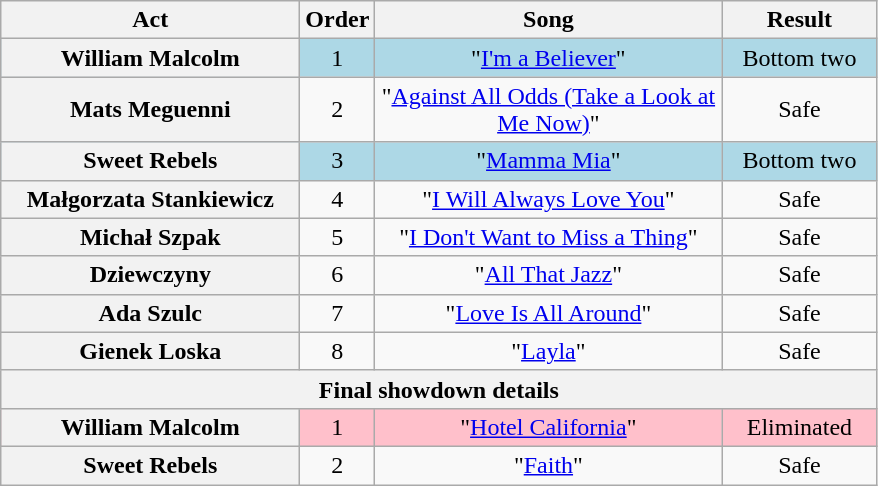<table class="wikitable plainrowheaders" style="text-align:center;">
<tr>
<th scope="col" style="width:12em;">Act</th>
<th scope="col">Order</th>
<th scope="col" style="width:14em;">Song</th>
<th scope="col" style="width:6em;">Result</th>
</tr>
<tr bgcolor="lightblue">
<th scope="row">William Malcolm</th>
<td>1</td>
<td>"<a href='#'>I'm a Believer</a>"</td>
<td>Bottom two</td>
</tr>
<tr>
<th scope="row">Mats Meguenni</th>
<td>2</td>
<td>"<a href='#'>Against All Odds (Take a Look at Me Now)</a>"</td>
<td>Safe</td>
</tr>
<tr bgcolor="lightblue">
<th scope="row">Sweet Rebels</th>
<td>3</td>
<td>"<a href='#'>Mamma Mia</a>"</td>
<td>Bottom two</td>
</tr>
<tr>
<th scope="row">Małgorzata Stankiewicz</th>
<td>4</td>
<td>"<a href='#'>I Will Always Love You</a>"</td>
<td>Safe</td>
</tr>
<tr>
<th scope="row">Michał Szpak</th>
<td>5</td>
<td>"<a href='#'>I Don't Want to Miss a Thing</a>"</td>
<td>Safe</td>
</tr>
<tr>
<th scope="row">Dziewczyny</th>
<td>6</td>
<td>"<a href='#'>All That Jazz</a>"</td>
<td>Safe</td>
</tr>
<tr>
<th scope="row">Ada Szulc</th>
<td>7</td>
<td>"<a href='#'>Love Is All Around</a>"</td>
<td>Safe</td>
</tr>
<tr>
<th scope="row">Gienek Loska</th>
<td>8</td>
<td>"<a href='#'>Layla</a>"</td>
<td>Safe</td>
</tr>
<tr>
<th scope="col" colspan="6">Final showdown details</th>
</tr>
<tr bgcolor="pink">
<th scope="row">William Malcolm</th>
<td>1</td>
<td>"<a href='#'>Hotel California</a>"</td>
<td>Eliminated</td>
</tr>
<tr>
<th scope="row">Sweet Rebels</th>
<td>2</td>
<td>"<a href='#'>Faith</a>"</td>
<td>Safe</td>
</tr>
</table>
